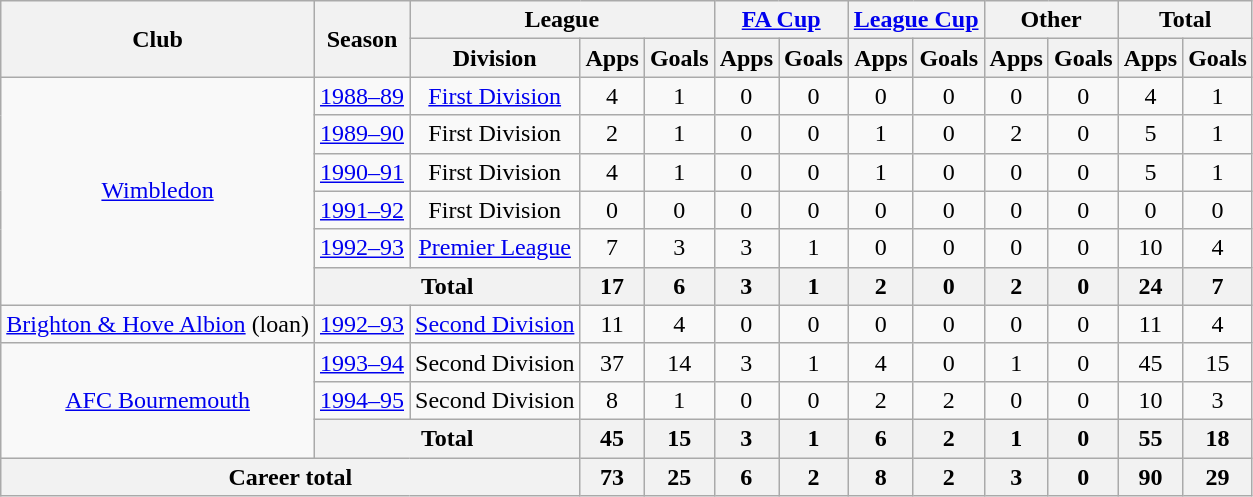<table class="wikitable" style="text-align: center;">
<tr>
<th rowspan="2">Club</th>
<th rowspan="2">Season</th>
<th colspan="3">League</th>
<th colspan="2"><a href='#'>FA Cup</a></th>
<th colspan="2"><a href='#'>League Cup</a></th>
<th colspan="2">Other</th>
<th colspan="2">Total</th>
</tr>
<tr>
<th>Division</th>
<th>Apps</th>
<th>Goals</th>
<th>Apps</th>
<th>Goals</th>
<th>Apps</th>
<th>Goals</th>
<th>Apps</th>
<th>Goals</th>
<th>Apps</th>
<th>Goals</th>
</tr>
<tr>
<td rowspan="6"><a href='#'>Wimbledon</a></td>
<td><a href='#'>1988–89</a></td>
<td><a href='#'>First Division</a></td>
<td>4</td>
<td>1</td>
<td>0</td>
<td>0</td>
<td>0</td>
<td>0</td>
<td>0</td>
<td>0</td>
<td>4</td>
<td>1</td>
</tr>
<tr>
<td><a href='#'>1989–90</a></td>
<td>First Division</td>
<td>2</td>
<td>1</td>
<td>0</td>
<td>0</td>
<td>1</td>
<td>0</td>
<td>2</td>
<td>0</td>
<td>5</td>
<td>1</td>
</tr>
<tr>
<td><a href='#'>1990–91</a></td>
<td>First Division</td>
<td>4</td>
<td>1</td>
<td>0</td>
<td>0</td>
<td>1</td>
<td>0</td>
<td>0</td>
<td>0</td>
<td>5</td>
<td>1</td>
</tr>
<tr>
<td><a href='#'>1991–92</a></td>
<td>First Division</td>
<td>0</td>
<td>0</td>
<td>0</td>
<td>0</td>
<td>0</td>
<td>0</td>
<td>0</td>
<td>0</td>
<td>0</td>
<td>0</td>
</tr>
<tr>
<td><a href='#'>1992–93</a></td>
<td><a href='#'>Premier League</a></td>
<td>7</td>
<td>3</td>
<td>3</td>
<td>1</td>
<td>0</td>
<td>0</td>
<td>0</td>
<td>0</td>
<td>10</td>
<td>4</td>
</tr>
<tr>
<th colspan="2">Total</th>
<th>17</th>
<th>6</th>
<th>3</th>
<th>1</th>
<th>2</th>
<th>0</th>
<th>2</th>
<th>0</th>
<th>24</th>
<th>7</th>
</tr>
<tr>
<td><a href='#'>Brighton & Hove Albion</a> (loan)</td>
<td><a href='#'>1992–93</a></td>
<td><a href='#'>Second Division</a></td>
<td>11</td>
<td>4</td>
<td>0</td>
<td>0</td>
<td>0</td>
<td>0</td>
<td>0</td>
<td>0</td>
<td>11</td>
<td>4</td>
</tr>
<tr>
<td rowspan="3"><a href='#'>AFC Bournemouth</a></td>
<td><a href='#'>1993–94</a></td>
<td>Second Division</td>
<td>37</td>
<td>14</td>
<td>3</td>
<td>1</td>
<td>4</td>
<td>0</td>
<td>1</td>
<td>0</td>
<td>45</td>
<td>15</td>
</tr>
<tr>
<td><a href='#'>1994–95</a></td>
<td>Second Division</td>
<td>8</td>
<td>1</td>
<td>0</td>
<td>0</td>
<td>2</td>
<td>2</td>
<td>0</td>
<td>0</td>
<td>10</td>
<td>3</td>
</tr>
<tr>
<th colspan="2">Total</th>
<th>45</th>
<th>15</th>
<th>3</th>
<th>1</th>
<th>6</th>
<th>2</th>
<th>1</th>
<th>0</th>
<th>55</th>
<th>18</th>
</tr>
<tr>
<th colspan="3">Career total</th>
<th>73</th>
<th>25</th>
<th>6</th>
<th>2</th>
<th>8</th>
<th>2</th>
<th>3</th>
<th>0</th>
<th>90</th>
<th>29</th>
</tr>
</table>
